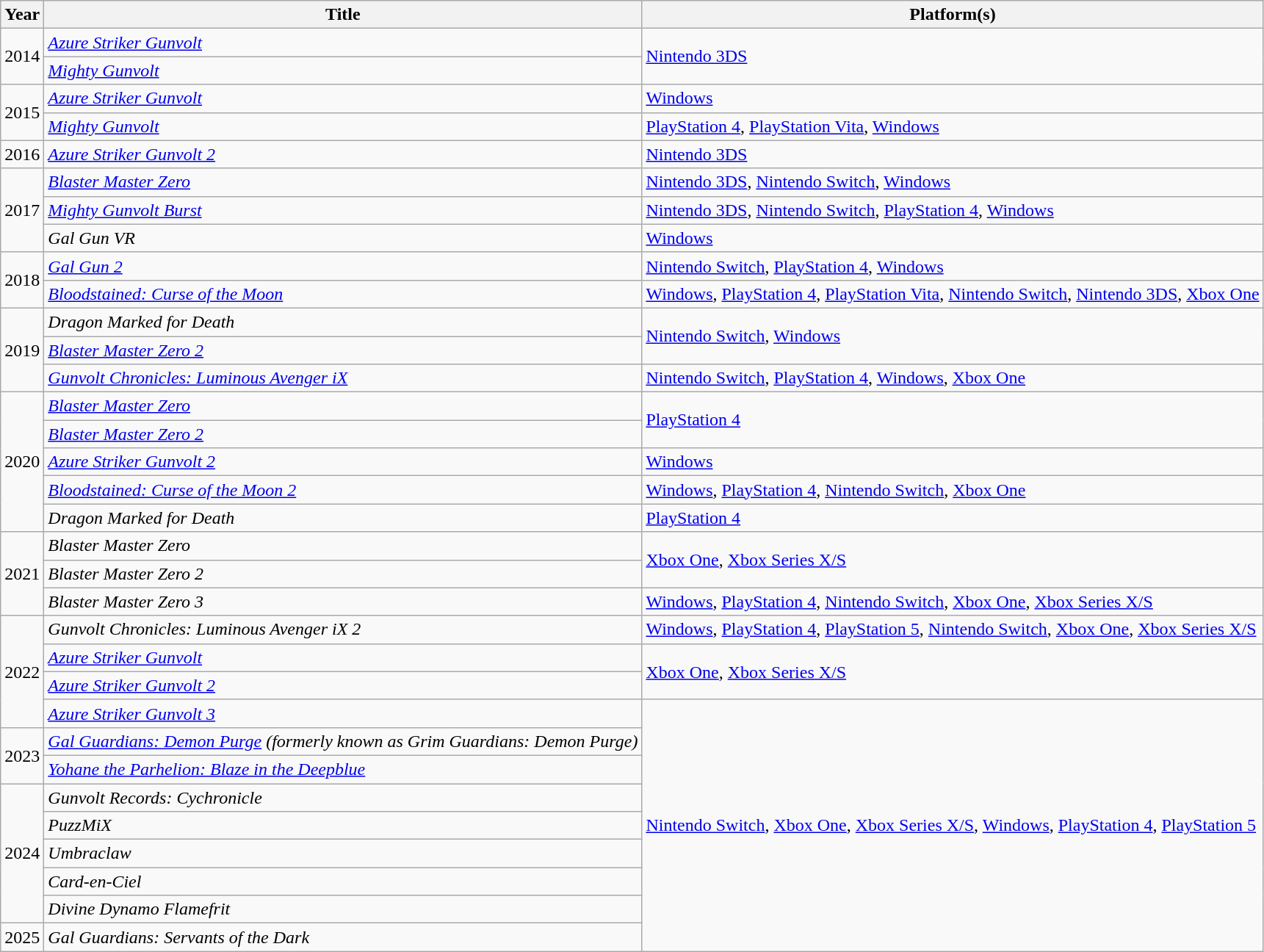<table class="wikitable">
<tr>
<th>Year</th>
<th>Title</th>
<th>Platform(s)</th>
</tr>
<tr>
<td rowspan="2">2014</td>
<td><em><a href='#'>Azure Striker Gunvolt</a></em></td>
<td rowspan="2"><a href='#'>Nintendo 3DS</a></td>
</tr>
<tr>
<td><em><a href='#'>Mighty Gunvolt</a></em></td>
</tr>
<tr>
<td rowspan="2">2015</td>
<td><em><a href='#'>Azure Striker Gunvolt</a></em></td>
<td><a href='#'>Windows</a></td>
</tr>
<tr>
<td><em><a href='#'>Mighty Gunvolt</a></em></td>
<td><a href='#'>PlayStation 4</a>, <a href='#'>PlayStation Vita</a>, <a href='#'>Windows</a></td>
</tr>
<tr>
<td>2016</td>
<td><em><a href='#'>Azure Striker Gunvolt 2</a></em></td>
<td><a href='#'>Nintendo 3DS</a></td>
</tr>
<tr>
<td rowspan="3">2017</td>
<td><em><a href='#'>Blaster Master Zero</a></em></td>
<td><a href='#'>Nintendo 3DS</a>, <a href='#'>Nintendo Switch</a>, <a href='#'>Windows</a></td>
</tr>
<tr>
<td><em><a href='#'>Mighty Gunvolt Burst</a></em></td>
<td><a href='#'>Nintendo 3DS</a>, <a href='#'>Nintendo Switch</a>, <a href='#'>PlayStation 4</a>, <a href='#'>Windows</a></td>
</tr>
<tr>
<td><em>Gal Gun VR</em></td>
<td><a href='#'>Windows</a></td>
</tr>
<tr>
<td rowspan="2">2018</td>
<td><em><a href='#'>Gal Gun 2</a></em></td>
<td><a href='#'>Nintendo Switch</a>, <a href='#'>PlayStation 4</a>, <a href='#'>Windows</a></td>
</tr>
<tr>
<td><em><a href='#'>Bloodstained: Curse of the Moon</a></em></td>
<td><a href='#'>Windows</a>, <a href='#'>PlayStation 4</a>, <a href='#'>PlayStation Vita</a>, <a href='#'>Nintendo Switch</a>, <a href='#'>Nintendo 3DS</a>, <a href='#'>Xbox One</a></td>
</tr>
<tr>
<td rowspan="3">2019</td>
<td><em>Dragon Marked for Death</em></td>
<td rowspan="2"><a href='#'>Nintendo Switch</a>, <a href='#'>Windows</a></td>
</tr>
<tr>
<td><em><a href='#'>Blaster Master Zero 2</a></em></td>
</tr>
<tr>
<td><em><a href='#'>Gunvolt Chronicles: Luminous Avenger iX</a></em></td>
<td><a href='#'>Nintendo Switch</a>, <a href='#'>PlayStation 4</a>, <a href='#'>Windows</a>, <a href='#'>Xbox One</a></td>
</tr>
<tr>
<td rowspan="5">2020</td>
<td><em><a href='#'>Blaster Master Zero</a></em></td>
<td rowspan="2"><a href='#'>PlayStation 4</a></td>
</tr>
<tr>
<td><em><a href='#'>Blaster Master Zero 2</a></em></td>
</tr>
<tr>
<td><em><a href='#'>Azure Striker Gunvolt 2</a></em></td>
<td><a href='#'>Windows</a></td>
</tr>
<tr>
<td><em><a href='#'>Bloodstained: Curse of the Moon 2</a></em></td>
<td><a href='#'>Windows</a>, <a href='#'>PlayStation 4</a>, <a href='#'>Nintendo Switch</a>, <a href='#'>Xbox One</a></td>
</tr>
<tr>
<td><em>Dragon Marked for Death</em></td>
<td><a href='#'>PlayStation 4</a></td>
</tr>
<tr>
<td rowspan="3">2021</td>
<td><em>Blaster Master Zero</em></td>
<td rowspan="2"><a href='#'>Xbox One</a>, <a href='#'>Xbox Series X/S</a></td>
</tr>
<tr>
<td><em>Blaster Master Zero 2</em></td>
</tr>
<tr>
<td><em>Blaster Master Zero 3</em></td>
<td><a href='#'>Windows</a>, <a href='#'>PlayStation 4</a>, <a href='#'>Nintendo Switch</a>, <a href='#'>Xbox One</a>, <a href='#'>Xbox Series X/S</a></td>
</tr>
<tr>
<td rowspan="4">2022</td>
<td><em>Gunvolt Chronicles: Luminous Avenger iX 2</em></td>
<td><a href='#'>Windows</a>, <a href='#'>PlayStation 4</a>, <a href='#'>PlayStation 5</a>, <a href='#'>Nintendo Switch</a>, <a href='#'>Xbox One</a>, <a href='#'>Xbox Series X/S</a></td>
</tr>
<tr>
<td><em><a href='#'>Azure Striker Gunvolt</a></em></td>
<td rowspan="2"><a href='#'>Xbox One</a>, <a href='#'>Xbox Series X/S</a></td>
</tr>
<tr>
<td><em><a href='#'>Azure Striker Gunvolt 2</a></em></td>
</tr>
<tr>
<td><em><a href='#'>Azure Striker Gunvolt 3</a></em></td>
<td rowspan="9"><a href='#'>Nintendo Switch</a>, <a href='#'>Xbox One</a>, <a href='#'>Xbox Series X/S</a>, <a href='#'>Windows</a>, <a href='#'>PlayStation 4</a>, <a href='#'>PlayStation 5</a></td>
</tr>
<tr>
<td rowspan="2">2023</td>
<td><em><a href='#'>Gal Guardians: Demon Purge</a> (formerly known as Grim Guardians: Demon Purge)</em></td>
</tr>
<tr>
<td><em><a href='#'>Yohane the Parhelion: Blaze in the Deepblue</a></em></td>
</tr>
<tr>
<td rowspan="5">2024</td>
<td><em>Gunvolt Records: Cychronicle</em></td>
</tr>
<tr>
<td><em>PuzzMiX</em></td>
</tr>
<tr>
<td><em>Umbraclaw</em></td>
</tr>
<tr>
<td><em>Card-en-Ciel</em></td>
</tr>
<tr>
<td><em>Divine Dynamo Flamefrit</em></td>
</tr>
<tr>
<td>2025</td>
<td><em>Gal Guardians: Servants of the Dark</em></td>
</tr>
</table>
